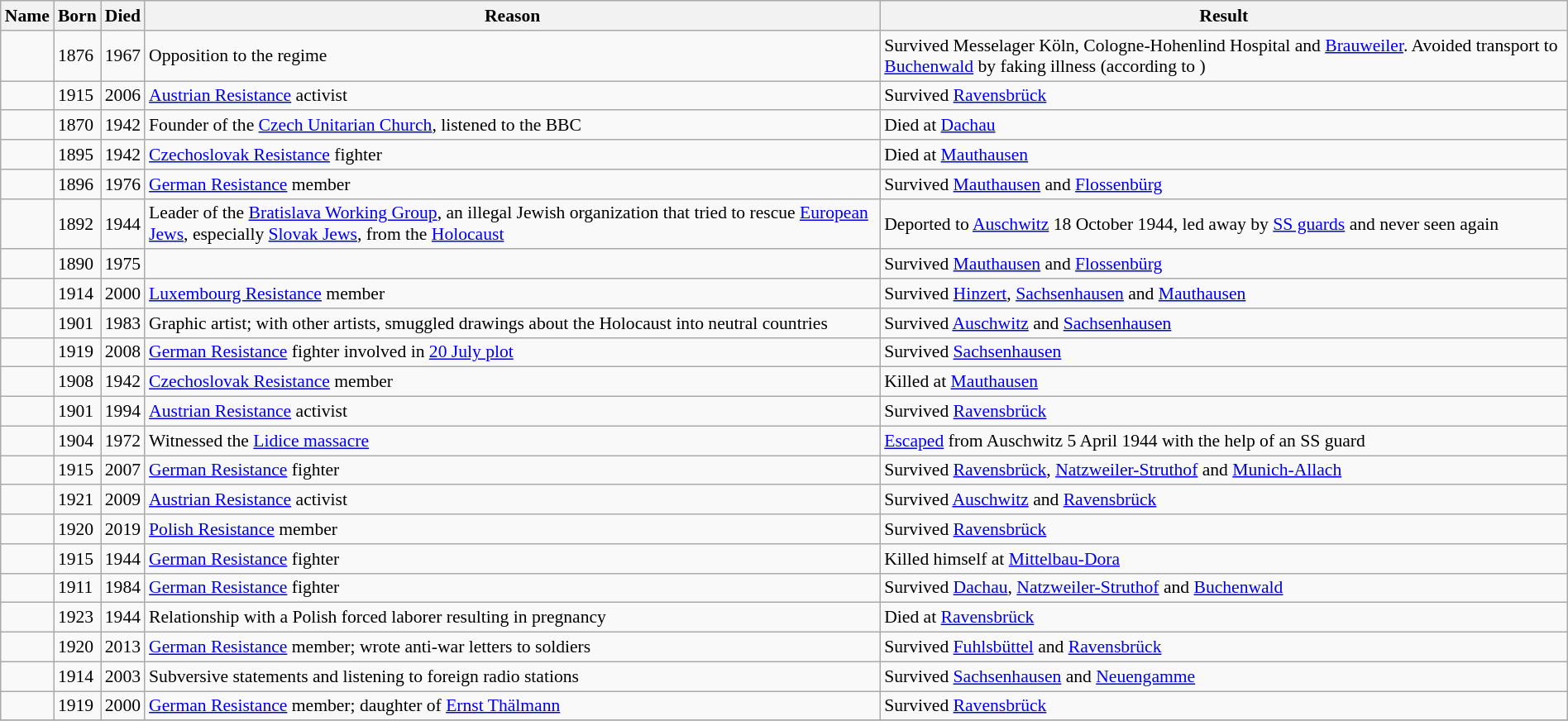<table class="wikitable sortable" style="width:100%; font-size: 90%;">
<tr>
<th>Name</th>
<th>Born</th>
<th>Died</th>
<th>Reason</th>
<th>Result</th>
</tr>
<tr>
<td></td>
<td>1876</td>
<td>1967</td>
<td>Opposition to the regime</td>
<td>Survived Messelager Köln, Cologne-Hohenlind Hospital and <a href='#'>Brauweiler</a>. Avoided transport to <a href='#'>Buchenwald</a> by faking illness (according to )</td>
</tr>
<tr>
<td></td>
<td>1915</td>
<td>2006</td>
<td><a href='#'>Austrian Resistance</a> activist</td>
<td>Survived <a href='#'>Ravensbrück</a></td>
</tr>
<tr>
<td></td>
<td>1870</td>
<td>1942</td>
<td>Founder of the <a href='#'>Czech Unitarian Church</a>, listened to the BBC</td>
<td>Died at <a href='#'>Dachau</a></td>
</tr>
<tr>
<td></td>
<td>1895</td>
<td>1942</td>
<td><a href='#'>Czechoslovak Resistance</a> fighter</td>
<td>Died at <a href='#'>Mauthausen</a></td>
</tr>
<tr>
<td></td>
<td>1896</td>
<td>1976</td>
<td><a href='#'>German Resistance</a> member</td>
<td>Survived <a href='#'>Mauthausen</a> and <a href='#'>Flossenbürg</a></td>
</tr>
<tr>
<td></td>
<td>1892</td>
<td>1944</td>
<td>Leader of the <a href='#'>Bratislava Working Group</a>, an illegal Jewish organization that tried to rescue <a href='#'>European Jews</a>, especially <a href='#'>Slovak Jews</a>, from the <a href='#'>Holocaust</a></td>
<td>Deported to <a href='#'>Auschwitz</a> 18 October 1944, led away by <a href='#'>SS guards</a> and never seen again</td>
</tr>
<tr>
<td></td>
<td>1890</td>
<td>1975</td>
<td></td>
<td>Survived <a href='#'>Mauthausen</a> and <a href='#'>Flossenbürg</a></td>
</tr>
<tr>
<td></td>
<td>1914</td>
<td>2000</td>
<td><a href='#'>Luxembourg Resistance</a> member</td>
<td>Survived <a href='#'>Hinzert</a>, <a href='#'>Sachsenhausen</a> and <a href='#'>Mauthausen</a></td>
</tr>
<tr>
<td></td>
<td>1901</td>
<td>1983</td>
<td>Graphic artist; with other artists, smuggled drawings about the Holocaust into neutral countries</td>
<td>Survived <a href='#'>Auschwitz</a> and <a href='#'>Sachsenhausen</a></td>
</tr>
<tr>
<td></td>
<td>1919</td>
<td>2008</td>
<td><a href='#'>German Resistance</a> fighter involved in <a href='#'>20 July plot</a></td>
<td>Survived <a href='#'>Sachsenhausen</a></td>
</tr>
<tr>
<td></td>
<td>1908</td>
<td>1942</td>
<td><a href='#'>Czechoslovak Resistance</a> member</td>
<td>Killed at <a href='#'>Mauthausen</a></td>
</tr>
<tr>
<td></td>
<td>1901</td>
<td>1994</td>
<td><a href='#'>Austrian Resistance</a> activist</td>
<td>Survived <a href='#'>Ravensbrück</a></td>
</tr>
<tr>
<td></td>
<td>1904</td>
<td>1972</td>
<td>Witnessed the <a href='#'>Lidice massacre</a></td>
<td><a href='#'>Escaped</a> from Auschwitz 5 April 1944 with the help of an SS guard</td>
</tr>
<tr>
<td></td>
<td>1915</td>
<td>2007</td>
<td><a href='#'>German Resistance</a> fighter</td>
<td>Survived <a href='#'>Ravensbrück</a>, <a href='#'>Natzweiler-Struthof</a> and <a href='#'>Munich-Allach</a></td>
</tr>
<tr>
<td></td>
<td>1921</td>
<td>2009</td>
<td><a href='#'>Austrian Resistance</a> activist</td>
<td>Survived <a href='#'>Auschwitz</a> and <a href='#'>Ravensbrück</a></td>
</tr>
<tr>
<td></td>
<td>1920</td>
<td>2019</td>
<td><a href='#'>Polish Resistance</a> member</td>
<td>Survived <a href='#'>Ravensbrück</a></td>
</tr>
<tr>
<td></td>
<td>1915</td>
<td>1944</td>
<td><a href='#'>German Resistance</a> fighter</td>
<td>Killed himself at <a href='#'>Mittelbau-Dora</a></td>
</tr>
<tr>
<td></td>
<td>1911</td>
<td>1984</td>
<td><a href='#'>German Resistance</a> fighter</td>
<td>Survived <a href='#'>Dachau</a>, <a href='#'>Natzweiler-Struthof</a> and <a href='#'>Buchenwald</a></td>
</tr>
<tr>
<td></td>
<td>1923</td>
<td>1944</td>
<td>Relationship with a Polish forced laborer resulting in pregnancy</td>
<td>Died at <a href='#'>Ravensbrück</a></td>
</tr>
<tr>
<td></td>
<td>1920</td>
<td>2013</td>
<td><a href='#'>German Resistance</a> member; wrote anti-war letters to soldiers</td>
<td>Survived <a href='#'>Fuhlsbüttel</a> and <a href='#'>Ravensbrück</a></td>
</tr>
<tr>
<td></td>
<td>1914</td>
<td>2003</td>
<td>Subversive statements and listening to foreign radio stations</td>
<td>Survived <a href='#'>Sachsenhausen</a> and <a href='#'>Neuengamme</a></td>
</tr>
<tr>
<td></td>
<td>1919</td>
<td>2000</td>
<td><a href='#'>German Resistance</a> member; daughter of <a href='#'>Ernst Thälmann</a></td>
<td>Survived <a href='#'>Ravensbrück</a></td>
</tr>
<tr>
</tr>
</table>
